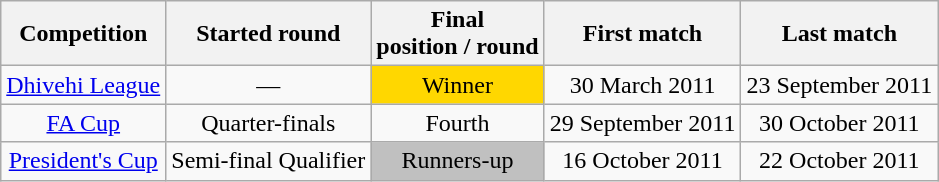<table class="wikitable" style="text-align:center">
<tr Overall>
<th>Competition</th>
<th>Started round</th>
<th>Final<br>position / round</th>
<th>First match</th>
<th>Last match</th>
</tr>
<tr>
<td><a href='#'>Dhivehi League</a></td>
<td>—</td>
<td style="background:gold">Winner</td>
<td>30 March 2011</td>
<td>23 September 2011</td>
</tr>
<tr>
<td><a href='#'>FA Cup</a></td>
<td>Quarter-finals</td>
<td>Fourth</td>
<td>29 September 2011</td>
<td>30 October 2011</td>
</tr>
<tr>
<td><a href='#'>President's Cup</a></td>
<td>Semi-final Qualifier</td>
<td style="background:silver">Runners-up</td>
<td>16 October 2011</td>
<td>22 October 2011</td>
</tr>
</table>
